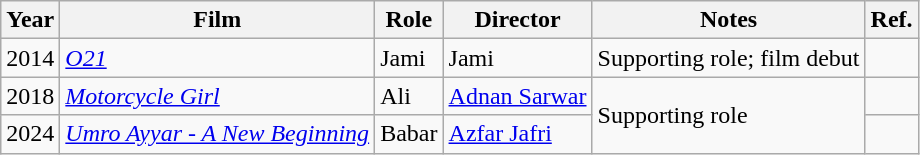<table class="wikitable sortable">
<tr style="text-align:center;">
<th>Year</th>
<th>Film</th>
<th>Role</th>
<th>Director</th>
<th>Notes</th>
<th>Ref.</th>
</tr>
<tr>
<td>2014</td>
<td><em><a href='#'>O21</a></em></td>
<td>Jami</td>
<td>Jami</td>
<td>Supporting role; film debut</td>
<td></td>
</tr>
<tr>
<td>2018</td>
<td><em><a href='#'>Motorcycle Girl</a></em></td>
<td>Ali</td>
<td><a href='#'>Adnan Sarwar</a></td>
<td rowspan="2">Supporting role</td>
<td></td>
</tr>
<tr>
<td>2024</td>
<td><em><a href='#'>Umro Ayyar - A New Beginning</a></em></td>
<td>Babar</td>
<td><a href='#'>Azfar Jafri</a></td>
<td></td>
</tr>
</table>
